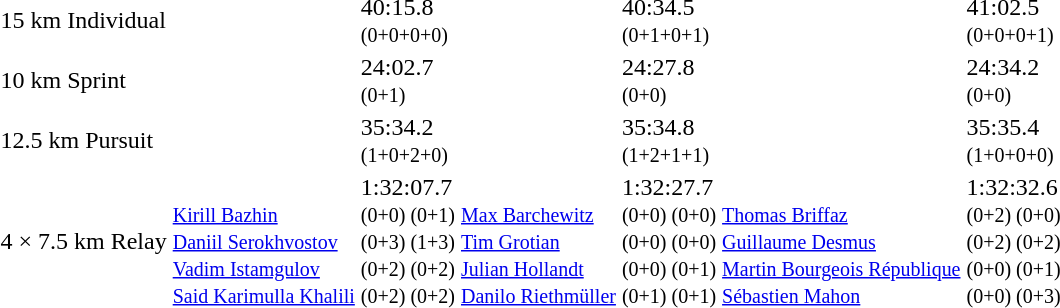<table>
<tr>
<td>15 km Individual<br><em></em></td>
<td></td>
<td>40:15.8<br><small>(0+0+0+0)</small></td>
<td></td>
<td>40:34.5<br><small>(0+1+0+1)</small></td>
<td></td>
<td>41:02.5<br><small>(0+0+0+1)</small></td>
</tr>
<tr>
<td>10 km Sprint<br><em></em></td>
<td></td>
<td>24:02.7<br><small>(0+1)</small></td>
<td></td>
<td>24:27.8<br><small>(0+0)</small></td>
<td></td>
<td>24:34.2<br><small>(0+0)</small></td>
</tr>
<tr>
<td>12.5 km Pursuit<br><em></em></td>
<td></td>
<td>35:34.2<br><small>(1+0+2+0)</small></td>
<td></td>
<td>35:34.8<br><small>(1+2+1+1)</small></td>
<td></td>
<td>35:35.4<br><small>(1+0+0+0)</small></td>
</tr>
<tr>
<td>4 × 7.5 km Relay<br><em></em></td>
<td><br><small><a href='#'>Kirill Bazhin</a><br><a href='#'>Daniil Serokhvostov</a><br><a href='#'>Vadim Istamgulov</a><br><a href='#'>Said Karimulla Khalili</a></small></td>
<td>1:32:07.7<br><small>(0+0) (0+1)<br>(0+3) (1+3)<br>(0+2) (0+2)<br>(0+2) (0+2)</small></td>
<td><br><small><a href='#'>Max Barchewitz</a><br><a href='#'>Tim Grotian</a><br><a href='#'>Julian Hollandt</a><br><a href='#'>Danilo Riethmüller</a></small></td>
<td>1:32:27.7<br><small>(0+0) (0+0)<br>(0+0) (0+0)<br>(0+0) (0+1)<br>(0+1) (0+1)</small></td>
<td><br><small><a href='#'>Thomas Briffaz</a><br><a href='#'>Guillaume Desmus</a><br><a href='#'>Martin Bourgeois République</a><br><a href='#'>Sébastien Mahon</a></small></td>
<td>1:32:32.6<br><small>(0+2) (0+0)<br>(0+2) (0+2)<br>(0+0) (0+1)<br>(0+0) (0+3)</small></td>
</tr>
</table>
